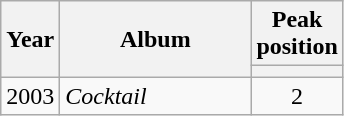<table class="wikitable">
<tr>
<th rowspan="2" style="text-align:center; width:10px;">Year</th>
<th rowspan="2" style="text-align:center; width:120px;">Album</th>
<th colspan=1>Peak position</th>
</tr>
<tr>
<th width="20"></th>
</tr>
<tr>
<td>2003</td>
<td><em>Cocktail</em></td>
<td style="text-align:center;">2</td>
</tr>
</table>
